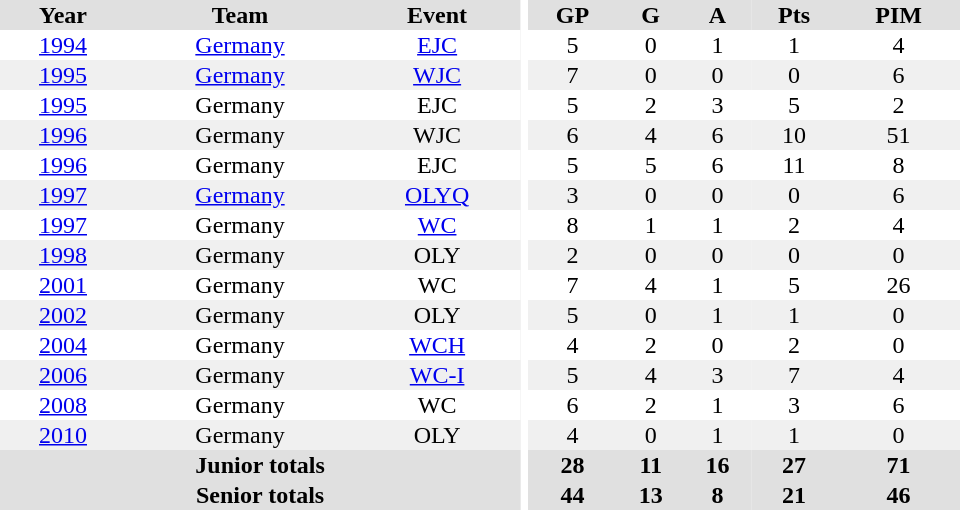<table border="0" cellpadding="1" cellspacing="0" ID="Table3" style="text-align:center; width:40em">
<tr bgcolor="#e0e0e0">
<th>Year</th>
<th>Team</th>
<th>Event</th>
<th rowspan="102" bgcolor="#ffffff"></th>
<th>GP</th>
<th>G</th>
<th>A</th>
<th>Pts</th>
<th>PIM</th>
</tr>
<tr>
<td><a href='#'>1994</a></td>
<td><a href='#'>Germany</a></td>
<td><a href='#'>EJC</a></td>
<td>5</td>
<td>0</td>
<td>1</td>
<td>1</td>
<td>4</td>
</tr>
<tr bgcolor="#f0f0f0">
<td><a href='#'>1995</a></td>
<td><a href='#'>Germany</a></td>
<td><a href='#'>WJC</a></td>
<td>7</td>
<td>0</td>
<td>0</td>
<td>0</td>
<td>6</td>
</tr>
<tr>
<td><a href='#'>1995</a></td>
<td>Germany</td>
<td>EJC</td>
<td>5</td>
<td>2</td>
<td>3</td>
<td>5</td>
<td>2</td>
</tr>
<tr bgcolor="#f0f0f0">
<td><a href='#'>1996</a></td>
<td>Germany</td>
<td>WJC</td>
<td>6</td>
<td>4</td>
<td>6</td>
<td>10</td>
<td>51</td>
</tr>
<tr>
<td><a href='#'>1996</a></td>
<td>Germany</td>
<td>EJC</td>
<td>5</td>
<td>5</td>
<td>6</td>
<td>11</td>
<td>8</td>
</tr>
<tr bgcolor="#f0f0f0">
<td><a href='#'>1997</a></td>
<td><a href='#'>Germany</a></td>
<td><a href='#'>OLYQ</a></td>
<td>3</td>
<td>0</td>
<td>0</td>
<td>0</td>
<td>6</td>
</tr>
<tr>
<td><a href='#'>1997</a></td>
<td>Germany</td>
<td><a href='#'>WC</a></td>
<td>8</td>
<td>1</td>
<td>1</td>
<td>2</td>
<td>4</td>
</tr>
<tr bgcolor="#f0f0f0">
<td><a href='#'>1998</a></td>
<td>Germany</td>
<td>OLY</td>
<td>2</td>
<td>0</td>
<td>0</td>
<td>0</td>
<td>0</td>
</tr>
<tr>
<td><a href='#'>2001</a></td>
<td>Germany</td>
<td>WC</td>
<td>7</td>
<td>4</td>
<td>1</td>
<td>5</td>
<td>26</td>
</tr>
<tr bgcolor="#f0f0f0">
<td><a href='#'>2002</a></td>
<td>Germany</td>
<td>OLY</td>
<td>5</td>
<td>0</td>
<td>1</td>
<td>1</td>
<td>0</td>
</tr>
<tr>
<td><a href='#'>2004</a></td>
<td>Germany</td>
<td><a href='#'>WCH</a></td>
<td>4</td>
<td>2</td>
<td>0</td>
<td>2</td>
<td>0</td>
</tr>
<tr bgcolor="#f0f0f0">
<td><a href='#'>2006</a></td>
<td>Germany</td>
<td><a href='#'>WC-I</a></td>
<td>5</td>
<td>4</td>
<td>3</td>
<td>7</td>
<td>4</td>
</tr>
<tr>
<td><a href='#'>2008</a></td>
<td>Germany</td>
<td>WC</td>
<td>6</td>
<td>2</td>
<td>1</td>
<td>3</td>
<td>6</td>
</tr>
<tr bgcolor="#f0f0f0">
<td><a href='#'>2010</a></td>
<td>Germany</td>
<td>OLY</td>
<td>4</td>
<td>0</td>
<td>1</td>
<td>1</td>
<td>0</td>
</tr>
<tr bgcolor="#e0e0e0">
<th colspan="3">Junior totals</th>
<th>28</th>
<th>11</th>
<th>16</th>
<th>27</th>
<th>71</th>
</tr>
<tr bgcolor="#e0e0e0">
<th colspan="3">Senior totals</th>
<th>44</th>
<th>13</th>
<th>8</th>
<th>21</th>
<th>46</th>
</tr>
</table>
